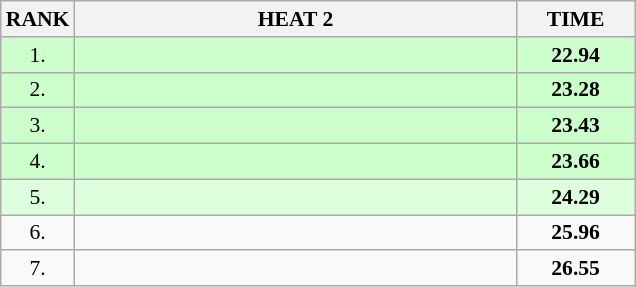<table class="wikitable" style="border-collapse: collapse; font-size: 90%;">
<tr>
<th>RANK</th>
<th style="width: 20em">HEAT 2</th>
<th style="width: 5em">TIME</th>
</tr>
<tr style="background:#ccffcc;">
<td align="center">1.</td>
<td></td>
<td align="center"><strong>22.94</strong></td>
</tr>
<tr style="background:#ccffcc;">
<td align="center">2.</td>
<td></td>
<td align="center"><strong>23.28</strong></td>
</tr>
<tr style="background:#ccffcc;">
<td align="center">3.</td>
<td></td>
<td align="center"><strong>23.43</strong></td>
</tr>
<tr style="background:#ccffcc;">
<td align="center">4.</td>
<td></td>
<td align="center"><strong>23.66</strong></td>
</tr>
<tr style="background:#ddffdd;">
<td align="center">5.</td>
<td></td>
<td align="center"><strong>24.29</strong></td>
</tr>
<tr>
<td align="center">6.</td>
<td></td>
<td align="center"><strong>25.96</strong></td>
</tr>
<tr>
<td align="center">7.</td>
<td></td>
<td align="center"><strong>26.55</strong></td>
</tr>
</table>
